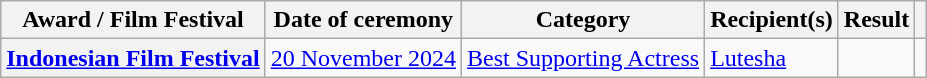<table class="wikitable sortable plainrowheaders">
<tr>
<th scope="col">Award / Film Festival</th>
<th scope="col">Date of ceremony</th>
<th scope="col">Category</th>
<th scope="col">Recipient(s)</th>
<th scope="col">Result</th>
<th scope="col" class="unsortable"></th>
</tr>
<tr>
<th scope="row"><a href='#'>Indonesian Film Festival</a></th>
<td><a href='#'>20 November 2024</a></td>
<td><a href='#'>Best Supporting Actress</a></td>
<td><a href='#'>Lutesha</a></td>
<td></td>
<td align="center"></td>
</tr>
</table>
